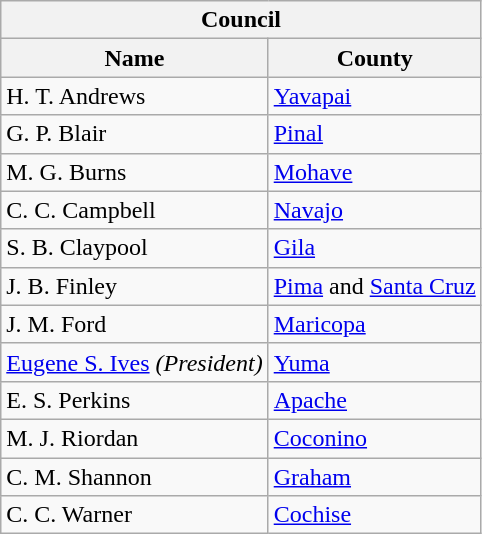<table class="wikitable">
<tr>
<th colspan="2">Council</th>
</tr>
<tr>
<th>Name</th>
<th>County</th>
</tr>
<tr>
<td>H. T. Andrews</td>
<td><a href='#'>Yavapai</a></td>
</tr>
<tr>
<td>G. P. Blair</td>
<td><a href='#'>Pinal</a></td>
</tr>
<tr>
<td>M. G. Burns</td>
<td><a href='#'>Mohave</a></td>
</tr>
<tr>
<td>C. C. Campbell</td>
<td><a href='#'>Navajo</a></td>
</tr>
<tr>
<td>S. B. Claypool</td>
<td><a href='#'>Gila</a></td>
</tr>
<tr>
<td>J. B. Finley</td>
<td><a href='#'>Pima</a> and <a href='#'>Santa Cruz</a></td>
</tr>
<tr>
<td>J. M. Ford</td>
<td><a href='#'>Maricopa</a></td>
</tr>
<tr>
<td><a href='#'>Eugene S. Ives</a>  <em>(President)</em></td>
<td><a href='#'>Yuma</a></td>
</tr>
<tr>
<td>E. S. Perkins</td>
<td><a href='#'>Apache</a></td>
</tr>
<tr>
<td>M. J. Riordan</td>
<td><a href='#'>Coconino</a></td>
</tr>
<tr>
<td>C. M. Shannon</td>
<td><a href='#'>Graham</a></td>
</tr>
<tr>
<td>C. C. Warner</td>
<td><a href='#'>Cochise</a></td>
</tr>
</table>
